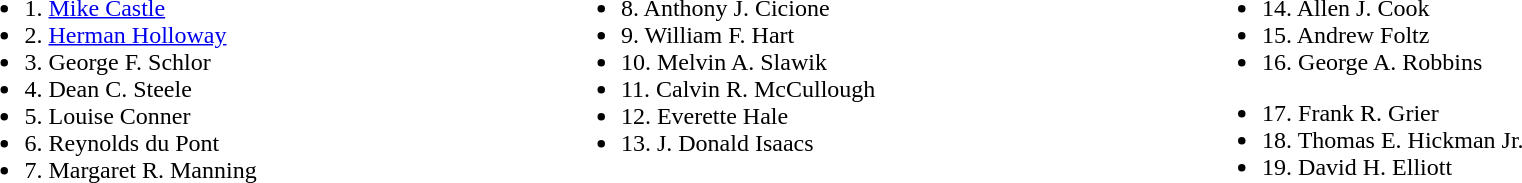<table width=100%>
<tr valign=top>
<td><br><ul><li>1. <a href='#'>Mike Castle</a></li><li>2. <a href='#'>Herman Holloway</a></li><li>3. George F. Schlor</li><li>4. Dean C. Steele</li><li>5. Louise Conner</li><li>6. Reynolds du Pont</li><li>7. Margaret R. Manning</li></ul></td>
<td><br><ul><li>8. Anthony J. Cicione</li><li>9. William F. Hart</li><li>10. Melvin A. Slawik</li><li>11. Calvin R. McCullough</li><li>12. Everette Hale</li><li>13. J. Donald Isaacs</li></ul></td>
<td><br><ul><li>14. Allen J. Cook</li><li>15. Andrew Foltz</li><li>16. George A. Robbins</li></ul><ul><li>17. Frank R. Grier</li><li>18. Thomas E. Hickman Jr.</li><li>19. David H. Elliott</li></ul></td>
</tr>
</table>
